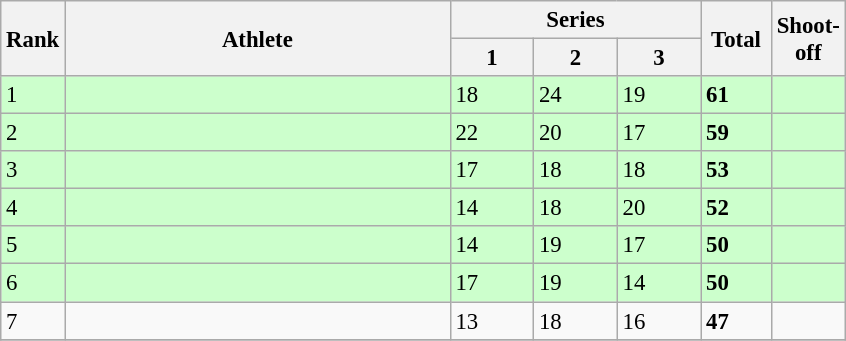<table class="wikitable" style="font-size:95%" style="width:35em;" style="text-align:center">
<tr>
<th rowspan=2>Rank</th>
<th rowspan=2 width=250>Athlete</th>
<th colspan=3 width=160>Series</th>
<th rowspan=2 width=40>Total</th>
<th rowspan=2 width=40>Shoot-off</th>
</tr>
<tr>
<th>1</th>
<th>2</th>
<th>3</th>
</tr>
<tr bgcolor=ccffcc>
<td>1</td>
<td align=left></td>
<td>18</td>
<td>24</td>
<td>19</td>
<td><strong>61</strong></td>
<td></td>
</tr>
<tr bgcolor=ccffcc>
<td>2</td>
<td align=left></td>
<td>22</td>
<td>20</td>
<td>17</td>
<td><strong>59</strong></td>
<td></td>
</tr>
<tr bgcolor=ccffcc>
<td>3</td>
<td align=left></td>
<td>17</td>
<td>18</td>
<td>18</td>
<td><strong>53</strong></td>
<td></td>
</tr>
<tr bgcolor=ccffcc>
<td>4</td>
<td align=left></td>
<td>14</td>
<td>18</td>
<td>20</td>
<td><strong>52</strong></td>
<td></td>
</tr>
<tr bgcolor=ccffcc>
<td>5</td>
<td align=left></td>
<td>14</td>
<td>19</td>
<td>17</td>
<td><strong>50</strong></td>
<td></td>
</tr>
<tr bgcolor=ccffcc>
<td>6</td>
<td align=left></td>
<td>17</td>
<td>19</td>
<td>14</td>
<td><strong>50</strong></td>
<td></td>
</tr>
<tr>
<td>7</td>
<td align=left></td>
<td>13</td>
<td>18</td>
<td>16</td>
<td><strong>47</strong></td>
<td></td>
</tr>
<tr>
</tr>
</table>
